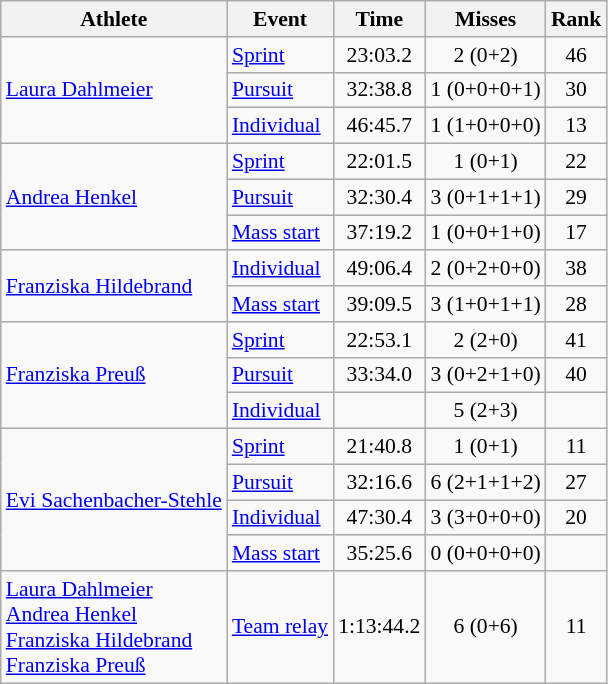<table class="wikitable" style="font-size:90%">
<tr>
<th>Athlete</th>
<th>Event</th>
<th>Time</th>
<th>Misses</th>
<th>Rank</th>
</tr>
<tr align=center>
<td align=left rowspan=3><a href='#'>Laura Dahlmeier</a></td>
<td align=left><a href='#'>Sprint</a></td>
<td>23:03.2</td>
<td>2 (0+2)</td>
<td>46</td>
</tr>
<tr align=center>
<td align=left><a href='#'>Pursuit</a></td>
<td>32:38.8</td>
<td>1 (0+0+0+1)</td>
<td>30</td>
</tr>
<tr align=center>
<td align=left><a href='#'>Individual</a></td>
<td>46:45.7</td>
<td>1 (1+0+0+0)</td>
<td>13</td>
</tr>
<tr align=center>
<td align=left rowspan=3><a href='#'>Andrea Henkel</a></td>
<td align=left><a href='#'>Sprint</a></td>
<td>22:01.5</td>
<td>1 (0+1)</td>
<td>22</td>
</tr>
<tr align=center>
<td align=left><a href='#'>Pursuit</a></td>
<td>32:30.4</td>
<td>3 (0+1+1+1)</td>
<td>29</td>
</tr>
<tr align=center>
<td align=left><a href='#'>Mass start</a></td>
<td>37:19.2</td>
<td>1 (0+0+1+0)</td>
<td>17</td>
</tr>
<tr align=center>
<td align=left rowspan=2><a href='#'>Franziska Hildebrand</a></td>
<td align=left><a href='#'>Individual</a></td>
<td>49:06.4</td>
<td>2 (0+2+0+0)</td>
<td>38</td>
</tr>
<tr align=center>
<td align=left><a href='#'>Mass start</a></td>
<td>39:09.5</td>
<td>3 (1+0+1+1)</td>
<td>28</td>
</tr>
<tr align=center>
<td align=left rowspan=3><a href='#'>Franziska Preuß</a></td>
<td align=left><a href='#'>Sprint</a></td>
<td>22:53.1</td>
<td>2 (2+0)</td>
<td>41</td>
</tr>
<tr align=center>
<td align=left><a href='#'>Pursuit</a></td>
<td>33:34.0</td>
<td>3 (0+2+1+0)</td>
<td>40</td>
</tr>
<tr align=center>
<td align=left><a href='#'>Individual</a></td>
<td></td>
<td>5 (2+3)</td>
<td></td>
</tr>
<tr align=center>
<td align=left rowspan=4><a href='#'>Evi Sachenbacher-Stehle</a></td>
<td align=left><a href='#'>Sprint</a></td>
<td>21:40.8</td>
<td>1 (0+1)</td>
<td>11</td>
</tr>
<tr align=center>
<td align=left><a href='#'>Pursuit</a></td>
<td>32:16.6</td>
<td>6 (2+1+1+2)</td>
<td>27</td>
</tr>
<tr align=center>
<td align=left><a href='#'>Individual</a></td>
<td>47:30.4</td>
<td>3 (3+0+0+0)</td>
<td>20</td>
</tr>
<tr align=center>
<td align=left><a href='#'>Mass start</a></td>
<td>35:25.6</td>
<td>0 (0+0+0+0)</td>
<td></td>
</tr>
<tr align=center>
<td align=left><a href='#'>Laura Dahlmeier</a><br><a href='#'>Andrea Henkel</a><br><a href='#'>Franziska Hildebrand</a><br><a href='#'>Franziska Preuß</a></td>
<td align=left><a href='#'>Team relay</a></td>
<td>1:13:44.2</td>
<td>6 (0+6)</td>
<td>11</td>
</tr>
</table>
